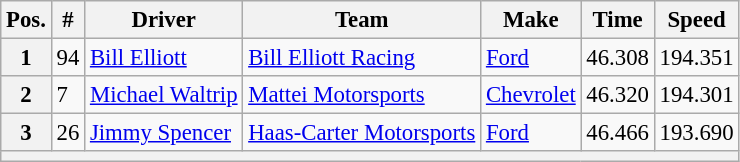<table class="wikitable" style="font-size:95%">
<tr>
<th>Pos.</th>
<th>#</th>
<th>Driver</th>
<th>Team</th>
<th>Make</th>
<th>Time</th>
<th>Speed</th>
</tr>
<tr>
<th>1</th>
<td>94</td>
<td><a href='#'>Bill Elliott</a></td>
<td><a href='#'>Bill Elliott Racing</a></td>
<td><a href='#'>Ford</a></td>
<td>46.308</td>
<td>194.351</td>
</tr>
<tr>
<th>2</th>
<td>7</td>
<td><a href='#'>Michael Waltrip</a></td>
<td><a href='#'>Mattei Motorsports</a></td>
<td><a href='#'>Chevrolet</a></td>
<td>46.320</td>
<td>194.301</td>
</tr>
<tr>
<th>3</th>
<td>26</td>
<td><a href='#'>Jimmy Spencer</a></td>
<td><a href='#'>Haas-Carter Motorsports</a></td>
<td><a href='#'>Ford</a></td>
<td>46.466</td>
<td>193.690</td>
</tr>
<tr>
<th colspan="7"></th>
</tr>
</table>
